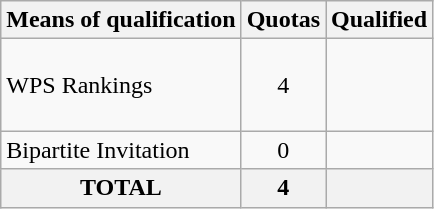<table class = "wikitable">
<tr>
<th>Means of qualification</th>
<th>Quotas</th>
<th>Qualified</th>
</tr>
<tr>
<td>WPS Rankings</td>
<td align="center">4</td>
<td><br><br><br></td>
</tr>
<tr>
<td>Bipartite Invitation</td>
<td align="center">0</td>
<td></td>
</tr>
<tr>
<th>TOTAL</th>
<th>4</th>
<th></th>
</tr>
</table>
